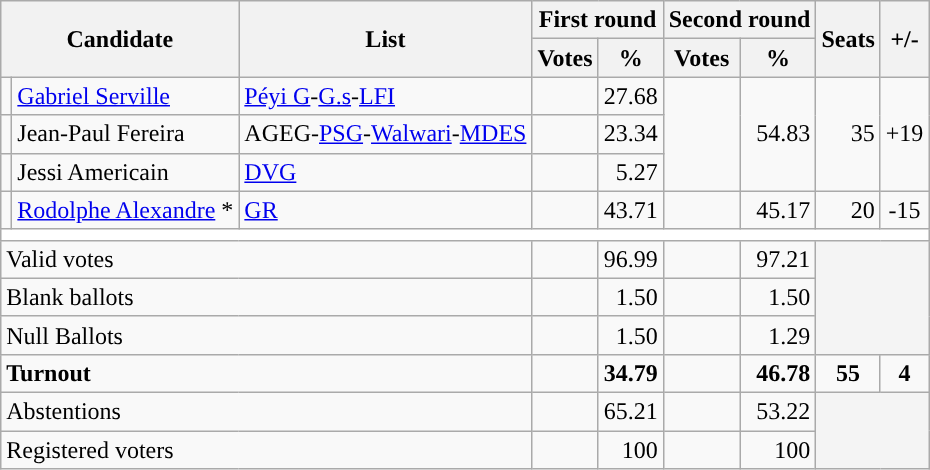<table class="wikitable centre" style="text-align:right;">
<tr>
<th rowspan=2 colspan=2 scope=col>Candidate</th>
<th rowspan=2 scope=col>List</th>
<th colspan=2 scope=col>First round</th>
<th colspan=2 scope=col>Second round</th>
<th rowspan=2 scope=col>Seats</th>
<th rowspan=2 scope=col>+/-</th>
</tr>
<tr>
<th scope=col>Votes</th>
<th scope=col>%</th>
<th scope=col>Votes</th>
<th scope=col>%</th>
</tr>
<tr>
<td style="color:inherit;background:"></td>
<td align="left"><a href='#'>Gabriel Serville</a></td>
<td align="left"><a href='#'>Péyi G</a>-<a href='#'>G.s</a>-<a href='#'>LFI</a></td>
<td></td>
<td>27.68</td>
<td rowspan="3"></td>
<td rowspan="3">54.83</td>
<td rowspan="3">35</td>
<td rowspan="3" align="center">+19</td>
</tr>
<tr>
<td style="color:inherit;background:"></td>
<td align="left">Jean-Paul Fereira</td>
<td align="left">AGEG-<a href='#'>PSG</a>-<a href='#'>Walwari</a>-<a href='#'>MDES</a></td>
<td></td>
<td>23.34</td>
</tr>
<tr>
<td style="color:inherit;background:"></td>
<td align="left">Jessi Americain</td>
<td align="left"><a href='#'>DVG</a></td>
<td></td>
<td>5.27</td>
</tr>
<tr>
<td style="color:inherit;background:"></td>
<td align="left"><a href='#'>Rodolphe Alexandre</a> *</td>
<td align="left"><a href='#'>GR</a></td>
<td></td>
<td>43.71</td>
<td></td>
<td>45.17</td>
<td>20</td>
<td align="center">-15</td>
</tr>
<tr style="background:white;">
<td colspan=9></td>
</tr>
<tr>
<td colspan=3 style="text-align:left;">Valid votes</td>
<td></td>
<td>96.99</td>
<td></td>
<td>97.21</td>
<td colspan="2" rowspan="3" bgcolor=#F4F4F4></td>
</tr>
<tr>
<td colspan=3 style="text-align:left;">Blank ballots</td>
<td></td>
<td>1.50</td>
<td></td>
<td>1.50</td>
</tr>
<tr>
<td colspan=3 style="text-align:left;">Null Ballots</td>
<td></td>
<td>1.50</td>
<td></td>
<td>1.29</td>
</tr>
<tr style="font-weight:bold;">
<td colspan=3 style="text-align:left;">Turnout</td>
<td></td>
<td>34.79</td>
<td></td>
<td>46.78</td>
<td align=center>55</td>
<td align=center> 4</td>
</tr>
<tr>
<td colspan=3 style="text-align:left;">Abstentions</td>
<td></td>
<td>65.21</td>
<td></td>
<td>53.22</td>
<td colspan="2" rowspan="2" bgcolor=#F4F4F4></td>
</tr>
<tr>
<td colspan=3 style="text-align:left;">Registered voters</td>
<td></td>
<td>100</td>
<td></td>
<td>100</td>
</tr>
</table>
